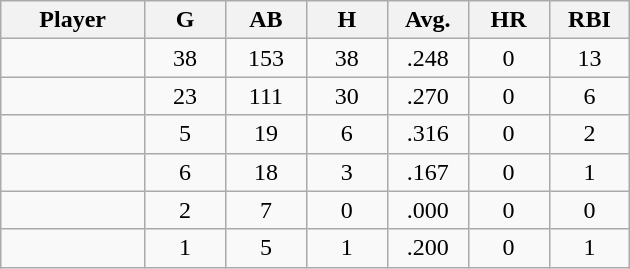<table class="wikitable sortable">
<tr>
<th bgcolor="#DDDDFF" width="16%">Player</th>
<th bgcolor="#DDDDFF" width="9%">G</th>
<th bgcolor="#DDDDFF" width="9%">AB</th>
<th bgcolor="#DDDDFF" width="9%">H</th>
<th bgcolor="#DDDDFF" width="9%">Avg.</th>
<th bgcolor="#DDDDFF" width="9%">HR</th>
<th bgcolor="#DDDDFF" width="9%">RBI</th>
</tr>
<tr align="center">
<td></td>
<td>38</td>
<td>153</td>
<td>38</td>
<td>.248</td>
<td>0</td>
<td>13</td>
</tr>
<tr align="center">
<td></td>
<td>23</td>
<td>111</td>
<td>30</td>
<td>.270</td>
<td>0</td>
<td>6</td>
</tr>
<tr align="center">
<td></td>
<td>5</td>
<td>19</td>
<td>6</td>
<td>.316</td>
<td>0</td>
<td>2</td>
</tr>
<tr align="center">
<td></td>
<td>6</td>
<td>18</td>
<td>3</td>
<td>.167</td>
<td>0</td>
<td>1</td>
</tr>
<tr align="center">
<td></td>
<td>2</td>
<td>7</td>
<td>0</td>
<td>.000</td>
<td>0</td>
<td>0</td>
</tr>
<tr align="center">
<td></td>
<td>1</td>
<td>5</td>
<td>1</td>
<td>.200</td>
<td>0</td>
<td>1</td>
</tr>
</table>
